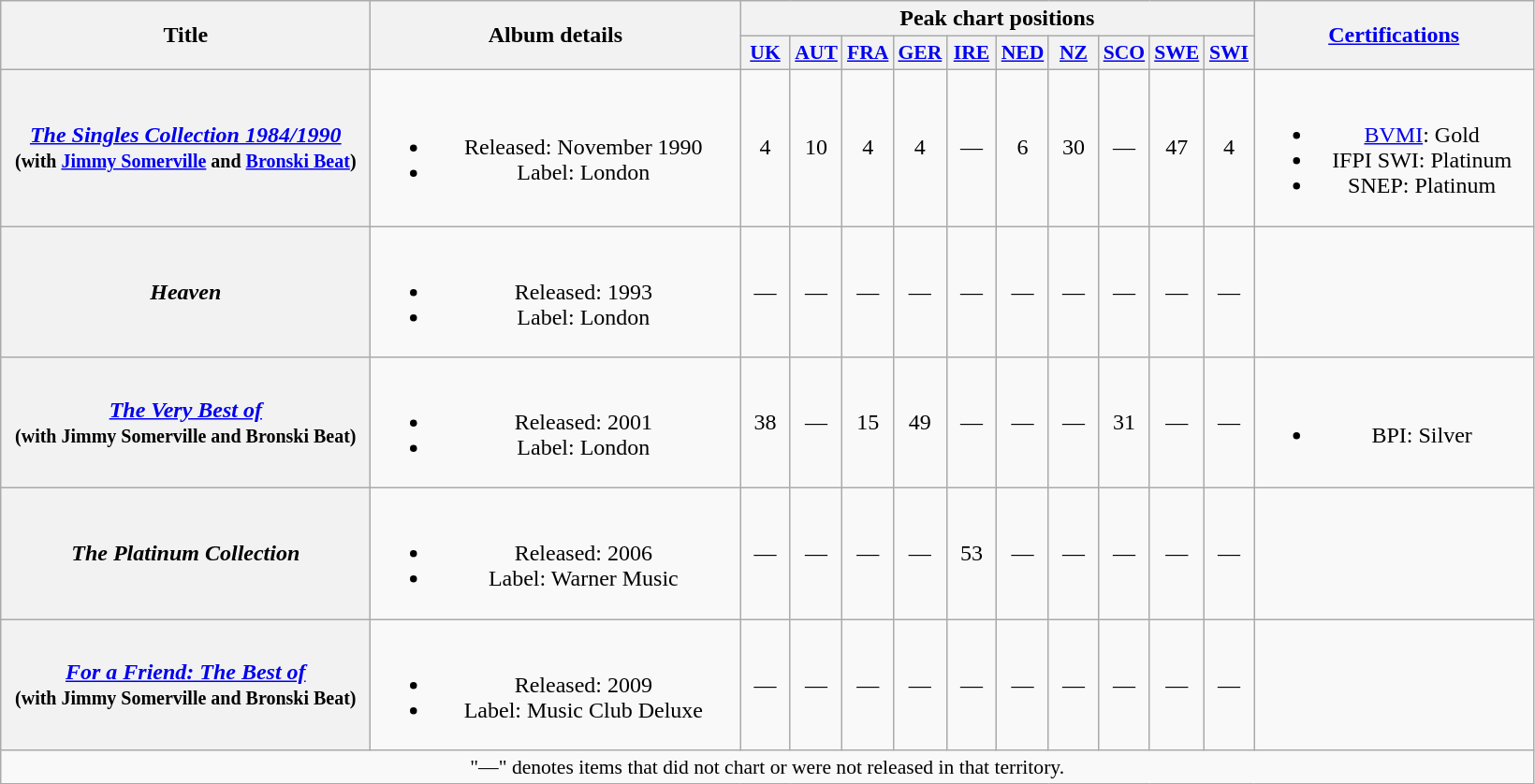<table class="wikitable plainrowheaders" style="text-align:center;">
<tr>
<th scope="col" rowspan="2" style="width:16em;">Title</th>
<th scope="col" rowspan="2" style="width:16em;">Album details</th>
<th scope="col" colspan="10">Peak chart positions</th>
<th rowspan="2" style="width:12em;"><a href='#'>Certifications</a></th>
</tr>
<tr>
<th style="width:2em;font-size:90%;"><a href='#'>UK</a><br></th>
<th style="width:2em;font-size:90%;"><a href='#'>AUT</a><br></th>
<th style="width:2em;font-size:90%;"><a href='#'>FRA</a><br></th>
<th style="width:2em;font-size:90%;"><a href='#'>GER</a><br></th>
<th style="width:2em;font-size:90%;"><a href='#'>IRE</a><br></th>
<th style="width:2em;font-size:90%;"><a href='#'>NED</a><br></th>
<th style="width:2em;font-size:90%;"><a href='#'>NZ</a><br></th>
<th style="width:2em;font-size:90%;"><a href='#'>SCO</a><br></th>
<th style="width:2em;font-size:90%;"><a href='#'>SWE</a><br></th>
<th style="width:2em;font-size:90%;"><a href='#'>SWI</a><br></th>
</tr>
<tr>
<th scope="row"><em><a href='#'>The Singles Collection 1984/1990</a></em><br><small>(with <a href='#'>Jimmy Somerville</a> and <a href='#'>Bronski Beat</a>)</small></th>
<td><br><ul><li>Released: November 1990</li><li>Label: London</li></ul></td>
<td>4</td>
<td>10</td>
<td>4</td>
<td>4</td>
<td>—</td>
<td>6</td>
<td>30</td>
<td>—</td>
<td>47</td>
<td>4</td>
<td><br><ul><li><a href='#'>BVMI</a>: Gold</li><li>IFPI SWI: Platinum</li><li>SNEP: Platinum</li></ul></td>
</tr>
<tr>
<th scope="row"><em>Heaven</em></th>
<td><br><ul><li>Released: 1993</li><li>Label: London</li></ul></td>
<td>—</td>
<td>—</td>
<td>—</td>
<td>—</td>
<td>—</td>
<td>—</td>
<td>—</td>
<td>—</td>
<td>—</td>
<td>—</td>
<td></td>
</tr>
<tr>
<th scope="row"><em><a href='#'>The Very Best of</a></em><br><small>(with Jimmy Somerville and Bronski Beat)</small></th>
<td><br><ul><li>Released: 2001</li><li>Label: London</li></ul></td>
<td>38</td>
<td>—</td>
<td>15</td>
<td>49</td>
<td>—</td>
<td>—</td>
<td>—</td>
<td>31</td>
<td>—</td>
<td>—</td>
<td><br><ul><li>BPI: Silver</li></ul></td>
</tr>
<tr>
<th scope="row"><em>The Platinum Collection</em></th>
<td><br><ul><li>Released: 2006</li><li>Label: Warner Music</li></ul></td>
<td>—</td>
<td>—</td>
<td>—</td>
<td>—</td>
<td>53</td>
<td>—</td>
<td>—</td>
<td>—</td>
<td>—</td>
<td>—</td>
<td></td>
</tr>
<tr>
<th scope="row"><em><a href='#'>For a Friend: The Best of</a></em><br><small>(with Jimmy Somerville and Bronski Beat)</small></th>
<td><br><ul><li>Released: 2009</li><li>Label: Music Club Deluxe</li></ul></td>
<td>—</td>
<td>—</td>
<td>—</td>
<td>—</td>
<td>—</td>
<td>—</td>
<td>—</td>
<td>—</td>
<td>—</td>
<td>—</td>
<td></td>
</tr>
<tr>
<td align="center" colspan="15" style="font-size:90%">"—" denotes items that did not chart or were not released in that territory.</td>
</tr>
</table>
